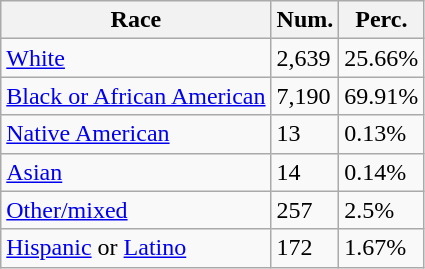<table class="wikitable">
<tr>
<th>Race</th>
<th>Num.</th>
<th>Perc.</th>
</tr>
<tr>
<td><a href='#'>White</a></td>
<td>2,639</td>
<td>25.66%</td>
</tr>
<tr>
<td><a href='#'>Black or African American</a></td>
<td>7,190</td>
<td>69.91%</td>
</tr>
<tr>
<td><a href='#'>Native American</a></td>
<td>13</td>
<td>0.13%</td>
</tr>
<tr>
<td><a href='#'>Asian</a></td>
<td>14</td>
<td>0.14%</td>
</tr>
<tr>
<td><a href='#'>Other/mixed</a></td>
<td>257</td>
<td>2.5%</td>
</tr>
<tr>
<td><a href='#'>Hispanic</a> or <a href='#'>Latino</a></td>
<td>172</td>
<td>1.67%</td>
</tr>
</table>
